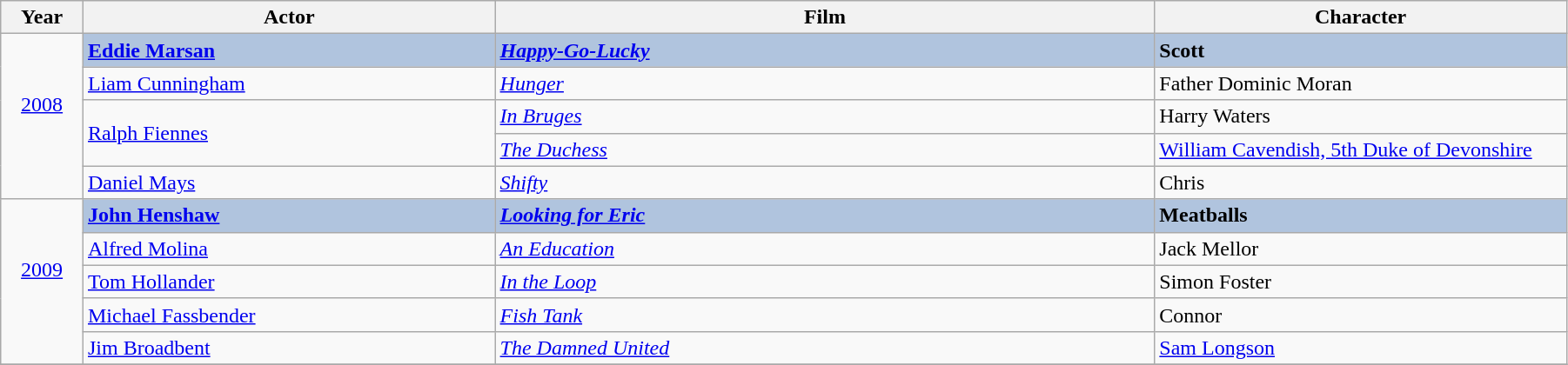<table class="wikitable" width="95%" cellpadding="5">
<tr>
<th width="5%">Year</th>
<th width="25%">Actor</th>
<th width="40%">Film</th>
<th width="25%">Character</th>
</tr>
<tr>
<td rowspan="5" style="text-align:center;"><a href='#'>2008</a><br><br></td>
<td style="background:#B0C4DE;"><strong><a href='#'>Eddie Marsan</a></strong></td>
<td style="background:#B0C4DE;"><strong><em><a href='#'>Happy-Go-Lucky</a></em></strong></td>
<td style="background:#B0C4DE;"><strong>Scott</strong></td>
</tr>
<tr>
<td><a href='#'>Liam Cunningham</a></td>
<td><em><a href='#'>Hunger</a></em></td>
<td>Father Dominic Moran</td>
</tr>
<tr>
<td rowspan="2"><a href='#'>Ralph Fiennes</a></td>
<td><em><a href='#'>In Bruges</a></em></td>
<td>Harry Waters</td>
</tr>
<tr>
<td><em><a href='#'>The Duchess</a></em></td>
<td><a href='#'>William Cavendish, 5th Duke of Devonshire</a></td>
</tr>
<tr>
<td><a href='#'>Daniel Mays</a></td>
<td><em><a href='#'>Shifty</a></em></td>
<td>Chris</td>
</tr>
<tr>
<td rowspan="5" style="text-align:center;"><a href='#'>2009</a><br><br></td>
<td style="background:#B0C4DE;"><strong><a href='#'>John Henshaw</a></strong></td>
<td style="background:#B0C4DE;"><strong><em><a href='#'>Looking for Eric</a></em></strong></td>
<td style="background:#B0C4DE;"><strong>Meatballs</strong></td>
</tr>
<tr>
<td><a href='#'>Alfred Molina</a></td>
<td><em><a href='#'>An Education</a></em></td>
<td>Jack Mellor</td>
</tr>
<tr>
<td><a href='#'>Tom Hollander</a></td>
<td><em><a href='#'>In the Loop</a></em></td>
<td>Simon Foster</td>
</tr>
<tr>
<td><a href='#'>Michael Fassbender</a></td>
<td><em><a href='#'>Fish Tank</a></em></td>
<td>Connor</td>
</tr>
<tr>
<td><a href='#'>Jim Broadbent</a></td>
<td><em><a href='#'>The Damned United</a></em></td>
<td><a href='#'>Sam Longson</a></td>
</tr>
<tr>
</tr>
</table>
